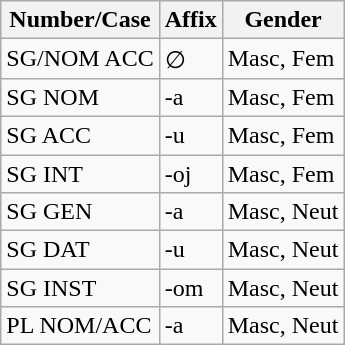<table class="wikitable">
<tr>
<th>Number/Case</th>
<th>Affix</th>
<th>Gender</th>
</tr>
<tr>
<td>SG/NOM ACC</td>
<td>∅</td>
<td>Masc, Fem</td>
</tr>
<tr>
<td>SG NOM</td>
<td>-a</td>
<td>Masc, Fem</td>
</tr>
<tr>
<td>SG ACC</td>
<td>-u</td>
<td>Masc, Fem</td>
</tr>
<tr>
<td>SG INT</td>
<td>-oj</td>
<td>Masc, Fem</td>
</tr>
<tr>
<td>SG GEN</td>
<td>-a</td>
<td>Masc, Neut</td>
</tr>
<tr>
<td>SG DAT</td>
<td>-u</td>
<td>Masc, Neut</td>
</tr>
<tr>
<td>SG INST</td>
<td>-om</td>
<td>Masc, Neut</td>
</tr>
<tr>
<td>PL NOM/ACC</td>
<td>-a</td>
<td>Masc, Neut</td>
</tr>
</table>
